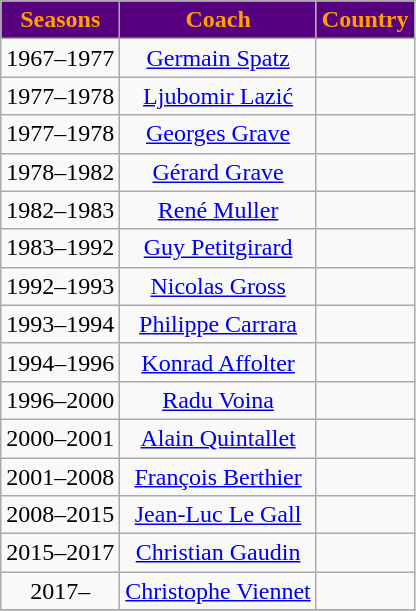<table class="wikitable" style="text-align: center;">
<tr>
<th style="color:#FFA000; background:#57007F">Seasons</th>
<th style="color:#FFA000; background:#57007F">Coach</th>
<th style="color:#FFA000; background:#57007F">Country</th>
</tr>
<tr>
<td style="text-align: center">1967–1977</td>
<td style="text-align: center"><a href='#'>Germain Spatz</a></td>
<td style="text-align: center"></td>
</tr>
<tr>
<td style="text-align: center">1977–1978</td>
<td style="text-align: center"><a href='#'>Ljubomir Lazić</a></td>
<td style="text-align: center"></td>
</tr>
<tr>
<td style="text-align: center">1977–1978</td>
<td style="text-align: center"><a href='#'>Georges Grave</a></td>
<td style="text-align: center"></td>
</tr>
<tr>
<td style="text-align: center">1978–1982</td>
<td style="text-align: center"><a href='#'>Gérard Grave</a></td>
<td style="text-align: center"></td>
</tr>
<tr>
<td style="text-align: center">1982–1983</td>
<td style="text-align: center"><a href='#'>René Muller</a></td>
<td style="text-align: center"></td>
</tr>
<tr>
<td style="text-align: center">1983–1992</td>
<td style="text-align: center"><a href='#'>Guy Petitgirard</a></td>
<td style="text-align: center"></td>
</tr>
<tr>
<td style="text-align: center">1992–1993</td>
<td style="text-align: center"><a href='#'>Nicolas Gross</a></td>
<td style="text-align: center"></td>
</tr>
<tr>
<td style="text-align: center">1993–1994</td>
<td style="text-align: center"><a href='#'>Philippe Carrara</a></td>
<td style="text-align: center"></td>
</tr>
<tr>
<td style="text-align: center">1994–1996</td>
<td style="text-align: center"><a href='#'>Konrad Affolter</a></td>
<td style="text-align: center"></td>
</tr>
<tr>
<td style="text-align: center">1996–2000</td>
<td style="text-align: center"><a href='#'>Radu Voina</a></td>
<td style="text-align: center"></td>
</tr>
<tr>
<td style="text-align: center">2000–2001</td>
<td style="text-align: center"><a href='#'>Alain Quintallet</a></td>
<td style="text-align: center"></td>
</tr>
<tr>
<td style="text-align: center">2001–2008</td>
<td style="text-align: center"><a href='#'>François Berthier</a></td>
<td style="text-align: center"></td>
</tr>
<tr>
<td style="text-align: center">2008–2015</td>
<td style="text-align: center"><a href='#'>Jean-Luc Le Gall</a></td>
<td style="text-align: center"></td>
</tr>
<tr>
<td style="text-align: center">2015–2017</td>
<td style="text-align: center"><a href='#'>Christian Gaudin</a></td>
<td style="text-align: center"></td>
</tr>
<tr>
<td style="text-align: center">2017–</td>
<td style="text-align: center"><a href='#'>Christophe Viennet</a></td>
<td style="text-align: center"></td>
</tr>
<tr>
</tr>
</table>
